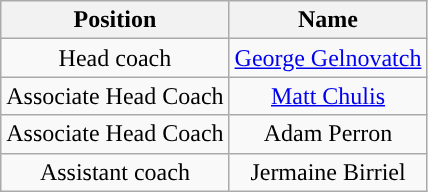<table class="wikitable" style="text-align: center;">
<tr>
<th>Position</th>
<th>Name</th>
</tr>
<tr>
<td>Head coach</td>
<td><a href='#'>George Gelnovatch</a></td>
</tr>
<tr>
<td>Associate Head Coach</td>
<td><a href='#'>Matt Chulis</a></td>
</tr>
<tr>
<td>Associate Head Coach</td>
<td>Adam Perron</td>
</tr>
<tr>
<td>Assistant coach</td>
<td>Jermaine Birriel</td>
</tr>
</table>
